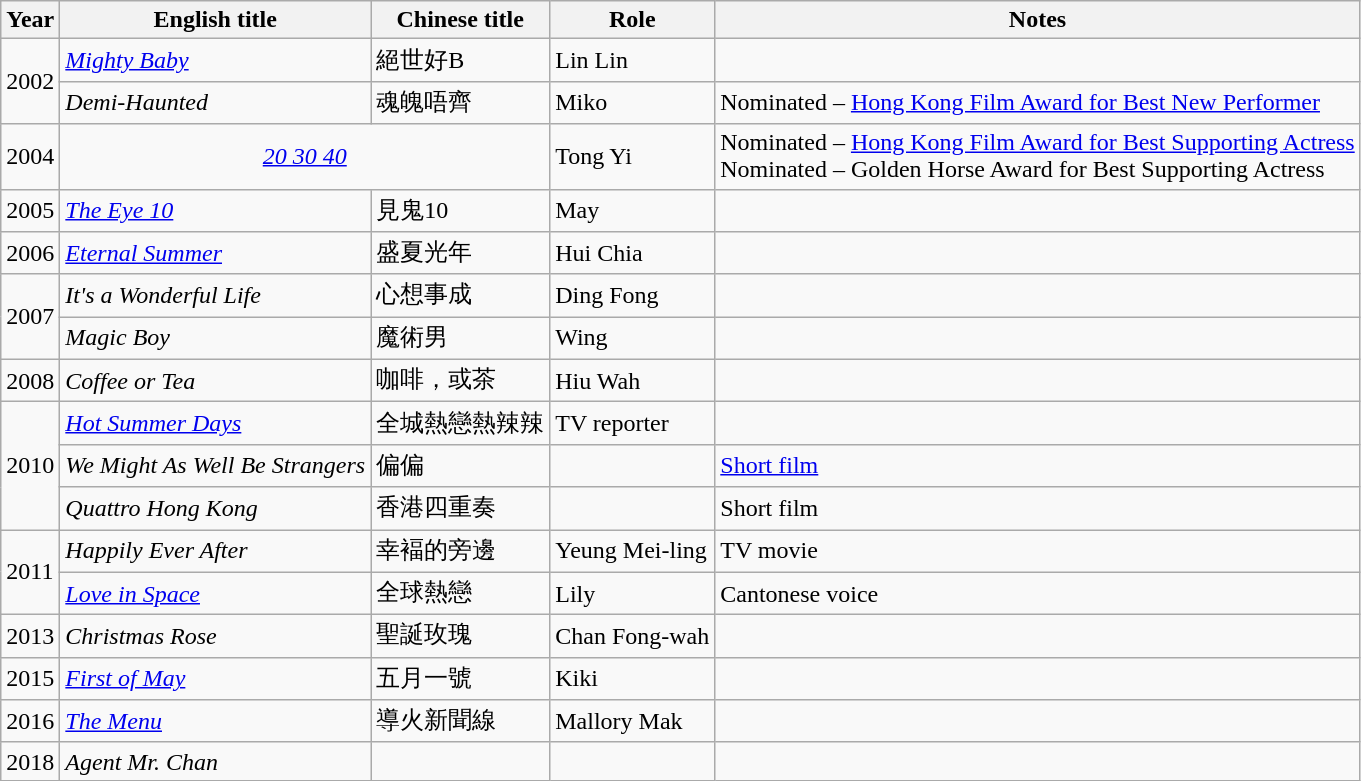<table class="wikitable sortable">
<tr>
<th>Year</th>
<th>English title</th>
<th>Chinese title</th>
<th>Role</th>
<th>Notes</th>
</tr>
<tr>
<td rowspan=2>2002</td>
<td><em><a href='#'>Mighty Baby</a></em></td>
<td>絕世好B</td>
<td>Lin Lin</td>
<td></td>
</tr>
<tr>
<td><em>Demi-Haunted</em></td>
<td>魂魄唔齊</td>
<td>Miko</td>
<td>Nominated – <a href='#'>Hong Kong Film Award for Best New Performer</a></td>
</tr>
<tr>
<td>2004</td>
<td colspan=2 style="text-align:center;"><em><a href='#'>20 30 40</a></em></td>
<td>Tong Yi</td>
<td>Nominated – <a href='#'>Hong Kong Film Award for Best Supporting Actress</a> <br> Nominated – Golden Horse Award for Best Supporting Actress</td>
</tr>
<tr>
<td>2005</td>
<td><em><a href='#'>The Eye 10</a></em></td>
<td>見鬼10</td>
<td>May</td>
<td></td>
</tr>
<tr>
<td>2006</td>
<td><em><a href='#'>Eternal Summer</a></em></td>
<td>盛夏光年</td>
<td>Hui Chia</td>
<td></td>
</tr>
<tr>
<td rowspan=2>2007</td>
<td><em>It's a Wonderful Life</em></td>
<td>心想事成</td>
<td>Ding Fong</td>
<td></td>
</tr>
<tr>
<td><em>Magic Boy</em></td>
<td>魔術男</td>
<td>Wing</td>
<td></td>
</tr>
<tr>
<td>2008</td>
<td><em>Coffee or Tea</em></td>
<td>咖啡，或茶</td>
<td>Hiu Wah</td>
<td></td>
</tr>
<tr>
<td rowspan=3>2010</td>
<td><em><a href='#'>Hot Summer Days</a></em></td>
<td>全城熱戀熱辣辣</td>
<td>TV reporter</td>
<td></td>
</tr>
<tr>
<td><em>We Might As Well Be Strangers</em></td>
<td>偏偏</td>
<td></td>
<td><a href='#'>Short film</a></td>
</tr>
<tr>
<td><em>Quattro Hong Kong</em></td>
<td>香港四重奏</td>
<td></td>
<td>Short film</td>
</tr>
<tr>
<td rowspan=2>2011</td>
<td><em>Happily Ever After</em></td>
<td>幸褔的旁邊</td>
<td>Yeung Mei-ling</td>
<td>TV movie</td>
</tr>
<tr>
<td><em><a href='#'>Love in Space</a></em></td>
<td>全球熱戀</td>
<td>Lily</td>
<td>Cantonese voice</td>
</tr>
<tr>
<td>2013</td>
<td><em>Christmas Rose</em></td>
<td>聖誕玫瑰</td>
<td>Chan Fong-wah</td>
<td></td>
</tr>
<tr>
<td>2015</td>
<td><em><a href='#'>First of May</a></em></td>
<td>五月一號</td>
<td>Kiki</td>
<td></td>
</tr>
<tr>
<td>2016</td>
<td><em><a href='#'>The Menu</a></em></td>
<td>導火新聞線</td>
<td>Mallory Mak</td>
<td></td>
</tr>
<tr>
<td>2018</td>
<td><em>Agent Mr. Chan</em></td>
<td></td>
<td></td>
<td></td>
</tr>
</table>
